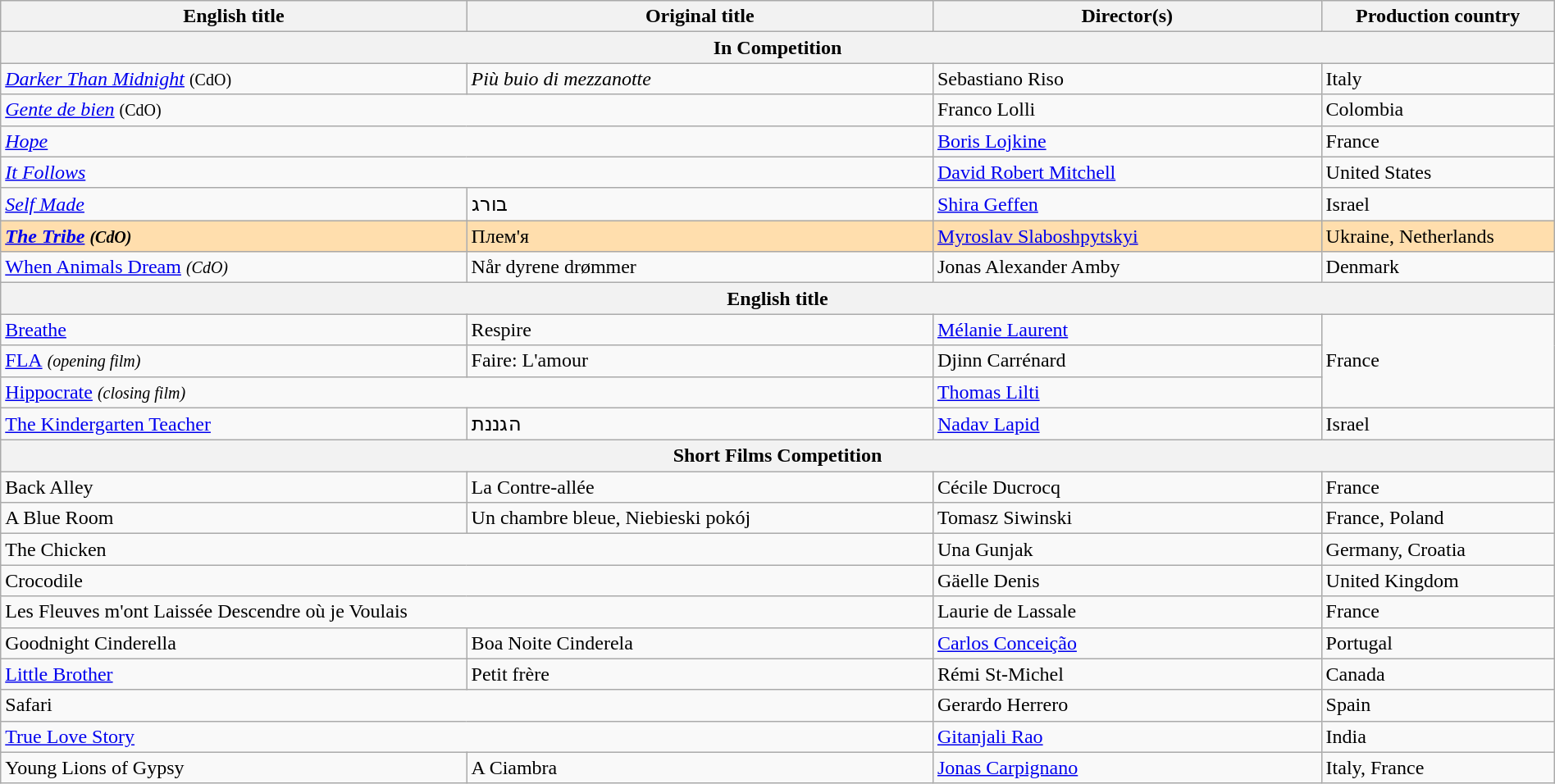<table class="wikitable" style="width:100%; margin-bottom:2px" cellpadding="5">
<tr>
<th width="30%">English title</th>
<th width="30%">Original title</th>
<th width="25%">Director(s)</th>
<th width="15%">Production country</th>
</tr>
<tr>
<th colspan="4">In Competition</th>
</tr>
<tr>
<td><em><a href='#'>Darker Than Midnight</a></em> <small>(CdO)</small></td>
<td><em>Più buio di mezzanotte</em></td>
<td data-sort-value="Riso">Sebastiano Riso</td>
<td>Italy</td>
</tr>
<tr>
<td colspan="2"><em><a href='#'>Gente de bien</a></em> <small>(CdO)</small></td>
<td data-sort-value="Lolli">Franco Lolli</td>
<td>Colombia</td>
</tr>
<tr>
<td colspan="2"><em><a href='#'>Hope</a></em></td>
<td data-sort-value="Lojkine"><a href='#'>Boris Lojkine</a></td>
<td>France</td>
</tr>
<tr>
<td colspan="2"><em><a href='#'>It Follows</a></em></td>
<td data-sort-value="Mitchell"><a href='#'>David Robert Mitchell</a></td>
<td>United States</td>
</tr>
<tr>
<td><em><a href='#'>Self Made</a></em></td>
<td>בורג</td>
<td data-sort-value="Geffen"><a href='#'>Shira Geffen</a></td>
<td>Israel</td>
</tr>
<tr - style="background:#FFDEAD;">
<td><strong><em><a href='#'>The Tribe</a><em> <small>(CdO)</small><strong></td>
<td></strong>Плем'я<strong></td>
<td data-sort-value="Slaboshpytskiy"></strong><a href='#'>Myroslav Slaboshpytskyi</a><strong></td>
<td></strong>Ukraine, Netherlands<strong></td>
</tr>
<tr>
<td></em><a href='#'>When Animals Dream</a><em> <small>(CdO)</small></td>
<td></em>Når dyrene drømmer<em></td>
<td data-sort-value="Amby">Jonas Alexander Amby</td>
<td>Denmark</td>
</tr>
<tr>
<th colspan="4">English title</th>
</tr>
<tr>
<td></em><a href='#'>Breathe</a><em></td>
<td></em>Respire<em></td>
<td><a href='#'>Mélanie Laurent</a></td>
<td rowspan="3">France</td>
</tr>
<tr>
<td></em><a href='#'>FLA</a><em> <small>(opening film)</small></td>
<td></em>Faire: L'amour<em></td>
<td>Djinn Carrénard</td>
</tr>
<tr>
<td colspan="2"></em><a href='#'>Hippocrate</a><em> <small>(closing film)</small></td>
<td><a href='#'>Thomas Lilti</a></td>
</tr>
<tr>
<td></em><a href='#'>The Kindergarten Teacher</a><em></td>
<td>הגננת</td>
<td><a href='#'>Nadav Lapid</a></td>
<td>Israel</td>
</tr>
<tr>
<th colspan="4">Short Films Competition</th>
</tr>
<tr>
<td></em>Back Alley<em></td>
<td></em>La Contre-allée<em></td>
<td>Cécile Ducrocq</td>
<td>France</td>
</tr>
<tr>
<td></em>A Blue Room<em></td>
<td></em>Un chambre bleue, Niebieski pokój<em></td>
<td>Tomasz Siwinski</td>
<td>France, Poland</td>
</tr>
<tr>
<td colspan="2"></em>The Chicken<em></td>
<td>Una Gunjak</td>
<td>Germany, Croatia</td>
</tr>
<tr>
<td colspan="2"></em>Crocodile<em></td>
<td>Gäelle Denis</td>
<td>United Kingdom</td>
</tr>
<tr>
<td colspan="2"></em>Les Fleuves m'ont Laissée Descendre où je Voulais<em></td>
<td>Laurie de Lassale</td>
<td>France</td>
</tr>
<tr>
<td></em>Goodnight Cinderella<em></td>
<td></em>Boa Noite Cinderela<em></td>
<td><a href='#'>Carlos Conceição</a></td>
<td>Portugal</td>
</tr>
<tr>
<td></em><a href='#'>Little Brother</a><em></td>
<td></em>Petit frère<em></td>
<td>Rémi St-Michel</td>
<td>Canada</td>
</tr>
<tr>
<td colspan="2"></em>Safari<em></td>
<td>Gerardo Herrero</td>
<td>Spain</td>
</tr>
<tr>
<td colspan="2"></em><a href='#'>True Love Story</a><em></td>
<td><a href='#'>Gitanjali Rao</a></td>
<td>India</td>
</tr>
<tr>
<td></em>Young Lions of Gypsy<em></td>
<td></em>A Ciambra<em></td>
<td><a href='#'>Jonas Carpignano</a></td>
<td>Italy, France</td>
</tr>
</table>
